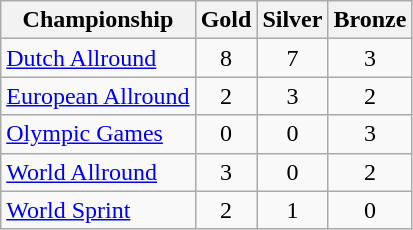<table class="wikitable">
<tr>
<th>Championship</th>
<th>Gold <br> </th>
<th>Silver <br> </th>
<th>Bronze <br> </th>
</tr>
<tr>
<td><a href='#'>Dutch Allround</a></td>
<td style="text-align:center">8</td>
<td style="text-align:center">7</td>
<td style="text-align:center">3</td>
</tr>
<tr>
<td><a href='#'>European Allround</a></td>
<td style="text-align:center">2</td>
<td style="text-align:center">3</td>
<td style="text-align:center">2</td>
</tr>
<tr>
<td><a href='#'>Olympic Games</a></td>
<td style="text-align:center">0</td>
<td style="text-align:center">0</td>
<td style="text-align:center">3</td>
</tr>
<tr>
<td><a href='#'>World Allround</a></td>
<td style="text-align:center">3</td>
<td style="text-align:center">0</td>
<td style="text-align:center">2</td>
</tr>
<tr>
<td><a href='#'>World Sprint</a></td>
<td style="text-align:center">2</td>
<td style="text-align:center">1</td>
<td style="text-align:center">0</td>
</tr>
</table>
